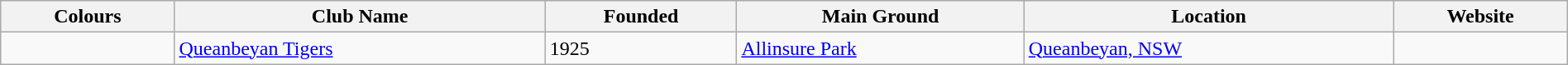<table class="wikitable" style="width:100%">
<tr>
<th>Colours</th>
<th>Club Name</th>
<th>Founded</th>
<th>Main Ground</th>
<th>Location</th>
<th>Website</th>
</tr>
<tr>
<td></td>
<td><a href='#'>Queanbeyan Tigers</a></td>
<td>1925</td>
<td><a href='#'>Allinsure Park</a></td>
<td><a href='#'>Queanbeyan, NSW</a></td>
<td></td>
</tr>
</table>
